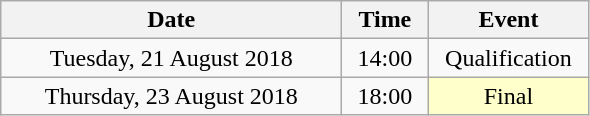<table class = "wikitable" style="text-align:center;">
<tr>
<th width=220>Date</th>
<th width=50>Time</th>
<th width=100>Event</th>
</tr>
<tr>
<td>Tuesday, 21 August 2018</td>
<td>14:00</td>
<td>Qualification</td>
</tr>
<tr>
<td>Thursday, 23 August 2018</td>
<td>18:00</td>
<td bgcolor=ffffcc>Final</td>
</tr>
</table>
